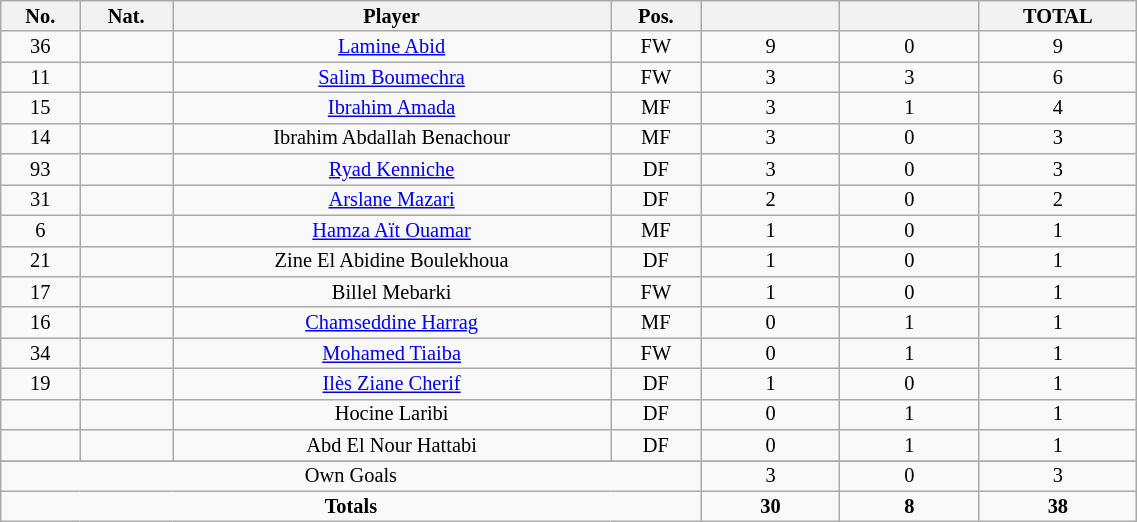<table class="wikitable sortable alternance"  style="font-size:85%; text-align:center; line-height:14px; width:60%;">
<tr>
<th width=10>No.</th>
<th width=10>Nat.</th>
<th width=140>Player</th>
<th width=10>Pos.</th>
<th width=40></th>
<th width=40></th>
<th width=10>TOTAL</th>
</tr>
<tr>
<td>36</td>
<td></td>
<td><a href='#'>Lamine Abid</a></td>
<td>FW</td>
<td>9</td>
<td>0</td>
<td>9</td>
</tr>
<tr>
<td>11</td>
<td></td>
<td><a href='#'>Salim Boumechra</a></td>
<td>FW</td>
<td>3</td>
<td>3</td>
<td>6</td>
</tr>
<tr>
<td>15</td>
<td></td>
<td><a href='#'>Ibrahim Amada</a></td>
<td>MF</td>
<td>3</td>
<td>1</td>
<td>4</td>
</tr>
<tr>
<td>14</td>
<td></td>
<td>Ibrahim Abdallah Benachour</td>
<td>MF</td>
<td>3</td>
<td>0</td>
<td>3</td>
</tr>
<tr>
<td>93</td>
<td></td>
<td><a href='#'>Ryad Kenniche</a></td>
<td>DF</td>
<td>3</td>
<td>0</td>
<td>3</td>
</tr>
<tr>
<td>31</td>
<td></td>
<td><a href='#'>Arslane Mazari</a></td>
<td>DF</td>
<td>2</td>
<td>0</td>
<td>2</td>
</tr>
<tr>
<td>6</td>
<td></td>
<td><a href='#'>Hamza Aït Ouamar</a></td>
<td>MF</td>
<td>1</td>
<td>0</td>
<td>1</td>
</tr>
<tr>
<td>21</td>
<td></td>
<td>Zine El Abidine Boulekhoua</td>
<td>DF</td>
<td>1</td>
<td>0</td>
<td>1</td>
</tr>
<tr>
<td>17</td>
<td></td>
<td>Billel Mebarki</td>
<td>FW</td>
<td>1</td>
<td>0</td>
<td>1</td>
</tr>
<tr>
<td>16</td>
<td></td>
<td><a href='#'>Chamseddine Harrag</a></td>
<td>MF</td>
<td>0</td>
<td>1</td>
<td>1</td>
</tr>
<tr>
<td>34</td>
<td></td>
<td><a href='#'>Mohamed Tiaiba</a></td>
<td>FW</td>
<td>0</td>
<td>1</td>
<td>1</td>
</tr>
<tr>
<td>19</td>
<td></td>
<td><a href='#'>Ilès Ziane Cherif</a></td>
<td>DF</td>
<td>1</td>
<td>0</td>
<td>1</td>
</tr>
<tr>
<td></td>
<td></td>
<td>Hocine Laribi</td>
<td>DF</td>
<td>0</td>
<td>1</td>
<td>1</td>
</tr>
<tr>
<td></td>
<td></td>
<td>Abd El Nour Hattabi</td>
<td>DF</td>
<td>0</td>
<td>1</td>
<td>1</td>
</tr>
<tr>
</tr>
<tr class="sortbottom">
<td colspan="4">Own Goals</td>
<td>3</td>
<td>0</td>
<td>3</td>
</tr>
<tr class="sortbottom">
<td colspan="4"><strong>Totals</strong></td>
<td><strong>30</strong></td>
<td><strong>8</strong></td>
<td><strong>38</strong></td>
</tr>
</table>
